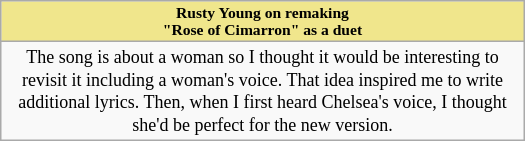<table class="wikitable floatright" style="text-align: center; width: 350px">
<tr>
<th style="background: #F0E68C; font-size: 65%">Rusty Young on remaking <br> "Rose of Cimarron" as a duet</th>
</tr>
<tr>
<td style="font-size: 75%">The song is about a woman so I thought it would be interesting to revisit it including a woman's voice. That idea inspired me to write additional lyrics. Then, when I first heard Chelsea's voice, I thought she'd be perfect for the new version.</td>
</tr>
</table>
